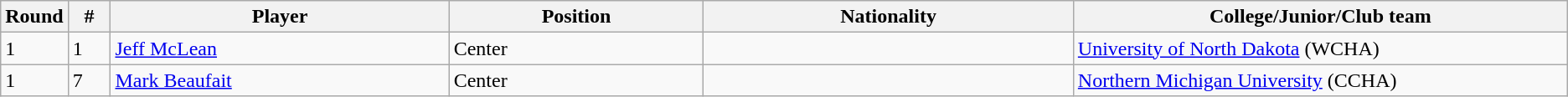<table class="wikitable">
<tr>
<th bgcolor="#DDDDFF" width="2.75%">Round</th>
<th bgcolor="#DDDDFF" width="2.75%">#</th>
<th bgcolor="#DDDDFF" width="22.0%">Player</th>
<th bgcolor="#DDDDFF" width="16.5%">Position</th>
<th bgcolor="#DDDDFF" width="24.0%">Nationality</th>
<th bgcolor="#DDDDFF" width="100.0%">College/Junior/Club team</th>
</tr>
<tr>
<td>1</td>
<td>1</td>
<td><a href='#'>Jeff McLean</a></td>
<td>Center</td>
<td></td>
<td><a href='#'>University of North Dakota</a> (WCHA)</td>
</tr>
<tr>
<td>1</td>
<td>7</td>
<td><a href='#'>Mark Beaufait</a></td>
<td>Center</td>
<td></td>
<td><a href='#'>Northern Michigan University</a> (CCHA)</td>
</tr>
</table>
